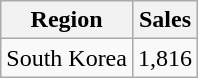<table class="wikitable">
<tr>
<th>Region</th>
<th>Sales</th>
</tr>
<tr>
<td>South Korea</td>
<td>1,816</td>
</tr>
</table>
